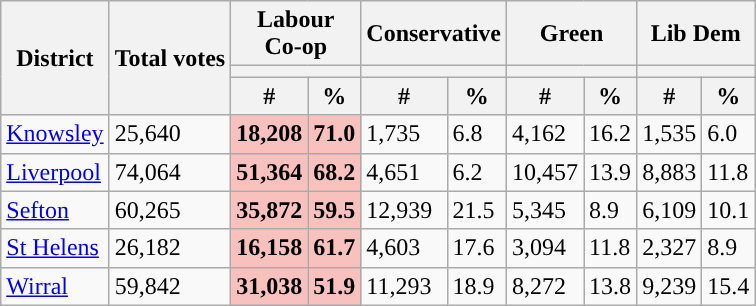<table class="wikitable sortable">
<tr>
<th rowspan=3>District</th>
<th rowspan=3>Total votes</th>
<th colspan="2">Labour<br>Co-op</th>
<th colspan="2">Conservative</th>
<th colspan="2">Green</th>
<th colspan="2">Lib Dem</th>
</tr>
<tr>
<th colspan="2" style="background:"></th>
<th colspan="2" style="background:"></th>
<th colspan="2" style="background:"></th>
<th colspan="2" style="background:"></th>
</tr>
<tr>
<th>#</th>
<th>%</th>
<th>#</th>
<th>%</th>
<th>#</th>
<th>%</th>
<th>#</th>
<th>%</th>
</tr>
<tr>
<td><a href='#'>Knowsley</a></td>
<td>25,640</td>
<td style="background:#F8C1BE;"><strong>18,208</strong></td>
<td style="background:#F8C1BE;"><strong>71.0</strong></td>
<td>1,735</td>
<td>6.8</td>
<td>4,162</td>
<td>16.2</td>
<td>1,535</td>
<td>6.0</td>
</tr>
<tr>
<td><a href='#'>Liverpool</a></td>
<td>74,064</td>
<td style="background:#F8C1BE;"><strong>51,364</strong></td>
<td style="background:#F8C1BE;"><strong>68.2</strong></td>
<td>4,651</td>
<td>6.2</td>
<td>10,457</td>
<td>13.9</td>
<td>8,883</td>
<td>11.8</td>
</tr>
<tr>
<td><a href='#'>Sefton</a></td>
<td>60,265</td>
<td style="background:#F8C1BE;"><strong>35,872</strong></td>
<td style="background:#F8C1BE;"><strong>59.5</strong></td>
<td>12,939</td>
<td>21.5</td>
<td>5,345</td>
<td>8.9</td>
<td>6,109</td>
<td>10.1</td>
</tr>
<tr>
<td><a href='#'>St Helens</a></td>
<td>26,182</td>
<td style="background:#F8C1BE;"><strong>16,158</strong></td>
<td style="background:#F8C1BE;"><strong>61.7</strong></td>
<td>4,603</td>
<td>17.6</td>
<td>3,094</td>
<td>11.8</td>
<td>2,327</td>
<td>8.9</td>
</tr>
<tr>
<td><a href='#'>Wirral</a></td>
<td>59,842</td>
<td style="background:#F8C1BE;"><strong>31,038</strong></td>
<td style="background:#F8C1BE;"><strong>51.9</strong></td>
<td>11,293</td>
<td>18.9</td>
<td>8,272</td>
<td>13.8</td>
<td>9,239</td>
<td>15.4</td>
</tr>
</table>
